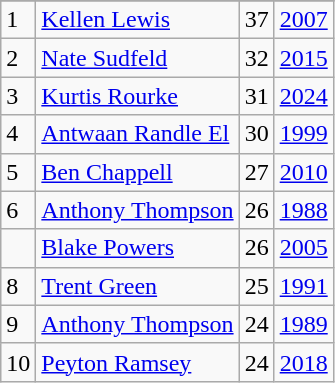<table class="wikitable">
<tr>
</tr>
<tr>
<td>1</td>
<td><a href='#'>Kellen Lewis</a></td>
<td><abbr>37</abbr></td>
<td><a href='#'>2007</a></td>
</tr>
<tr>
<td>2</td>
<td><a href='#'>Nate Sudfeld</a></td>
<td><abbr>32</abbr></td>
<td><a href='#'>2015</a></td>
</tr>
<tr>
<td>3</td>
<td><a href='#'>Kurtis Rourke</a></td>
<td><abbr>31</abbr></td>
<td><a href='#'>2024</a></td>
</tr>
<tr>
<td>4</td>
<td><a href='#'>Antwaan Randle El</a></td>
<td><abbr>30</abbr></td>
<td><a href='#'>1999</a></td>
</tr>
<tr>
<td>5</td>
<td><a href='#'>Ben Chappell</a></td>
<td><abbr>27</abbr></td>
<td><a href='#'>2010</a></td>
</tr>
<tr>
<td>6</td>
<td><a href='#'>Anthony Thompson</a></td>
<td><abbr>26</abbr></td>
<td><a href='#'>1988</a></td>
</tr>
<tr>
<td></td>
<td><a href='#'>Blake Powers</a></td>
<td><abbr>26</abbr></td>
<td><a href='#'>2005</a></td>
</tr>
<tr>
<td>8</td>
<td><a href='#'>Trent Green</a></td>
<td><abbr>25</abbr></td>
<td><a href='#'>1991</a></td>
</tr>
<tr>
<td>9</td>
<td><a href='#'>Anthony Thompson</a></td>
<td><abbr>24</abbr></td>
<td><a href='#'>1989</a></td>
</tr>
<tr>
<td>10</td>
<td><a href='#'>Peyton Ramsey</a></td>
<td><abbr>24</abbr></td>
<td><a href='#'>2018</a></td>
</tr>
</table>
